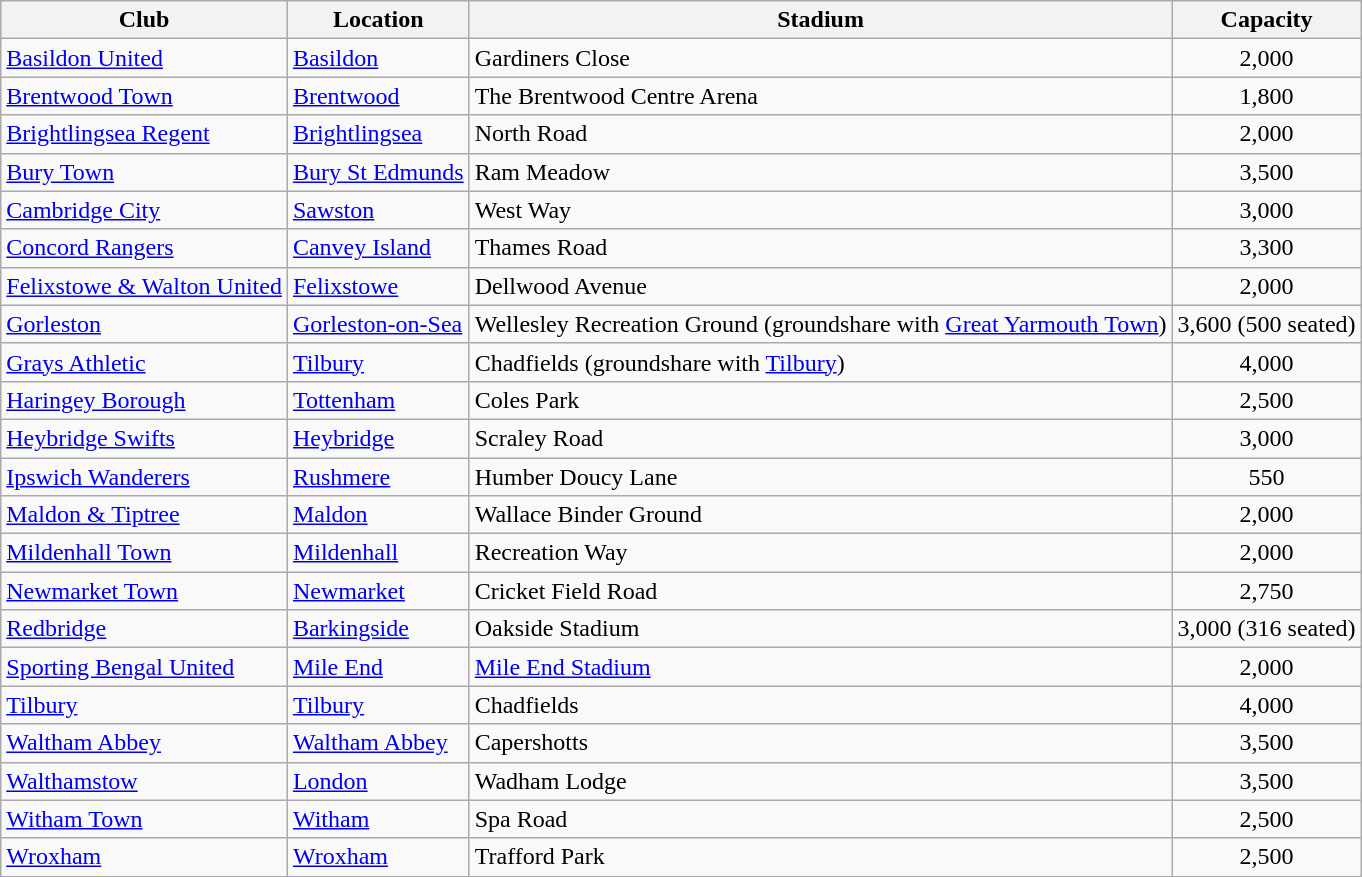<table class="wikitable sortable">
<tr>
<th>Club</th>
<th>Location</th>
<th>Stadium</th>
<th>Capacity</th>
</tr>
<tr>
<td><a href='#'>Basildon United</a></td>
<td><a href='#'>Basildon</a></td>
<td>Gardiners Close</td>
<td style="text-align:center;">2,000</td>
</tr>
<tr>
<td><a href='#'>Brentwood Town</a></td>
<td><a href='#'>Brentwood</a></td>
<td>The Brentwood Centre Arena</td>
<td style="text-align:center;">1,800</td>
</tr>
<tr>
<td><a href='#'>Brightlingsea Regent</a></td>
<td><a href='#'>Brightlingsea</a></td>
<td>North Road</td>
<td style="text-align:center;">2,000</td>
</tr>
<tr>
<td><a href='#'>Bury Town</a></td>
<td><a href='#'>Bury St Edmunds</a></td>
<td>Ram Meadow</td>
<td style="text-align:center;">3,500</td>
</tr>
<tr>
<td><a href='#'>Cambridge City</a></td>
<td><a href='#'>Sawston</a></td>
<td>West Way</td>
<td align="center">3,000</td>
</tr>
<tr>
<td><a href='#'>Concord Rangers</a></td>
<td><a href='#'>Canvey Island</a></td>
<td>Thames Road</td>
<td align="center">3,300</td>
</tr>
<tr>
<td><a href='#'>Felixstowe & Walton United</a></td>
<td><a href='#'>Felixstowe</a></td>
<td>Dellwood Avenue</td>
<td style="text-align:center;">2,000</td>
</tr>
<tr>
<td><a href='#'>Gorleston</a></td>
<td><a href='#'>Gorleston-on-Sea</a></td>
<td>Wellesley Recreation Ground (groundshare with <a href='#'>Great Yarmouth Town</a>)</td>
<td style="text-align:center;">3,600 (500 seated)</td>
</tr>
<tr>
<td><a href='#'>Grays Athletic</a></td>
<td><a href='#'>Tilbury</a></td>
<td>Chadfields (groundshare with <a href='#'>Tilbury</a>)</td>
<td style="text-align:center;">4,000</td>
</tr>
<tr>
<td><a href='#'>Haringey Borough</a></td>
<td><a href='#'>Tottenham</a></td>
<td>Coles Park</td>
<td style="text-align:center;">2,500</td>
</tr>
<tr>
<td><a href='#'>Heybridge Swifts</a></td>
<td><a href='#'>Heybridge</a></td>
<td>Scraley Road</td>
<td style="text-align:center;">3,000</td>
</tr>
<tr>
<td><a href='#'>Ipswich Wanderers</a></td>
<td><a href='#'>Rushmere</a></td>
<td>Humber Doucy Lane</td>
<td style="text-align:center;">550</td>
</tr>
<tr>
<td><a href='#'>Maldon & Tiptree</a></td>
<td><a href='#'>Maldon</a></td>
<td>Wallace Binder Ground</td>
<td style="text-align:center;">2,000</td>
</tr>
<tr>
<td><a href='#'>Mildenhall Town</a></td>
<td><a href='#'>Mildenhall</a></td>
<td>Recreation Way</td>
<td style="text-align:center;">2,000</td>
</tr>
<tr>
<td><a href='#'>Newmarket Town</a></td>
<td><a href='#'>Newmarket</a></td>
<td>Cricket Field Road</td>
<td align="center">2,750</td>
</tr>
<tr>
<td><a href='#'>Redbridge</a></td>
<td><a href='#'>Barkingside</a></td>
<td>Oakside Stadium</td>
<td align="center">3,000 (316 seated)</td>
</tr>
<tr>
<td><a href='#'>Sporting Bengal United</a></td>
<td><a href='#'>Mile End</a></td>
<td><a href='#'>Mile End Stadium</a></td>
<td align="center">2,000</td>
</tr>
<tr>
<td><a href='#'>Tilbury</a></td>
<td><a href='#'>Tilbury</a></td>
<td>Chadfields</td>
<td align="center">4,000</td>
</tr>
<tr>
<td><a href='#'>Waltham Abbey</a></td>
<td><a href='#'>Waltham Abbey</a></td>
<td>Capershotts</td>
<td align="center">3,500</td>
</tr>
<tr>
<td><a href='#'>Walthamstow</a></td>
<td><a href='#'>London</a> </td>
<td>Wadham Lodge</td>
<td align="center">3,500</td>
</tr>
<tr>
<td><a href='#'>Witham Town</a></td>
<td><a href='#'>Witham</a></td>
<td>Spa Road</td>
<td style="text-align:center;">2,500</td>
</tr>
<tr>
<td><a href='#'>Wroxham</a></td>
<td><a href='#'>Wroxham</a></td>
<td>Trafford Park</td>
<td style="text-align:center;">2,500</td>
</tr>
</table>
